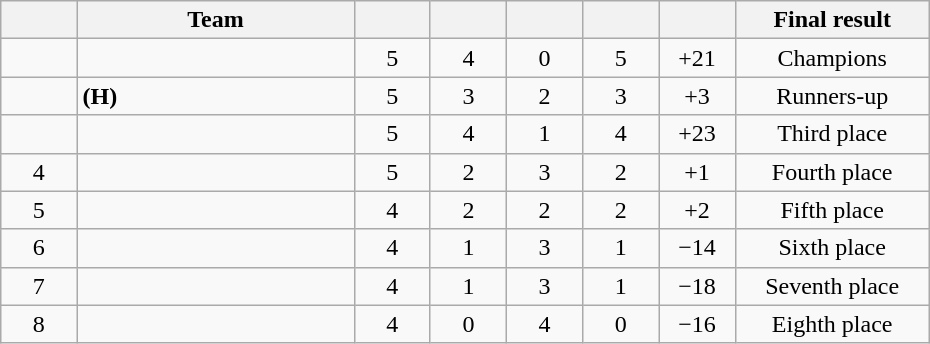<table class="wikitable" style="text-align:center;" width="620">
<tr>
<th width="5.5%"></th>
<th width="20%">Team</th>
<th width="5.5%"></th>
<th width="5.5%"></th>
<th width="5.5%"></th>
<th width="5.5%"></th>
<th width="5.5%"></th>
<th width="14%">Final result</th>
</tr>
<tr>
<td></td>
<td align="left"></td>
<td>5</td>
<td>4</td>
<td>0</td>
<td>5</td>
<td>+21</td>
<td>Champions</td>
</tr>
<tr>
<td></td>
<td align="left"> <strong>(H)</strong></td>
<td>5</td>
<td>3</td>
<td>2</td>
<td>3</td>
<td>+3</td>
<td>Runners-up</td>
</tr>
<tr>
<td></td>
<td align="left"></td>
<td>5</td>
<td>4</td>
<td>1</td>
<td>4</td>
<td>+23</td>
<td>Third place</td>
</tr>
<tr>
<td>4</td>
<td align="left"></td>
<td>5</td>
<td>2</td>
<td>3</td>
<td>2</td>
<td>+1</td>
<td>Fourth place</td>
</tr>
<tr>
<td>5</td>
<td align="left"></td>
<td>4</td>
<td>2</td>
<td>2</td>
<td>2</td>
<td>+2</td>
<td>Fifth place</td>
</tr>
<tr>
<td>6</td>
<td align="left"></td>
<td>4</td>
<td>1</td>
<td>3</td>
<td>1</td>
<td>−14</td>
<td>Sixth place</td>
</tr>
<tr>
<td>7</td>
<td align="left"></td>
<td>4</td>
<td>1</td>
<td>3</td>
<td>1</td>
<td>−18</td>
<td>Seventh place</td>
</tr>
<tr>
<td>8</td>
<td align="left"></td>
<td>4</td>
<td>0</td>
<td>4</td>
<td>0</td>
<td>−16</td>
<td>Eighth place</td>
</tr>
</table>
